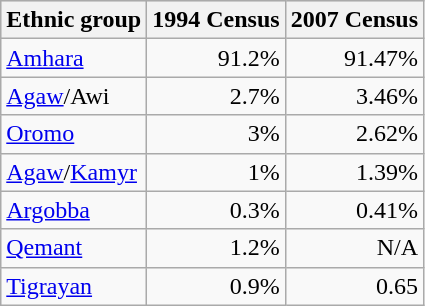<table class="wikitable" style="text-align: right;">
<tr style="background:#e0e0e0;">
<th>Ethnic group</th>
<th>1994 Census</th>
<th>2007 Census</th>
</tr>
<tr>
<td style="text-align:left;"><a href='#'>Amhara</a></td>
<td>91.2%</td>
<td>91.47%</td>
</tr>
<tr>
<td style="text-align:left;"><a href='#'>Agaw</a>/Awi</td>
<td>2.7%</td>
<td>3.46%</td>
</tr>
<tr>
<td style="text-align:left;"><a href='#'>Oromo</a></td>
<td>3%</td>
<td>2.62%</td>
</tr>
<tr>
<td style="text-align:left;"><a href='#'>Agaw</a>/<a href='#'>Kamyr</a></td>
<td>1%</td>
<td>1.39%</td>
</tr>
<tr>
<td style="text-align:left;"><a href='#'>Argobba</a></td>
<td>0.3%</td>
<td>0.41%</td>
</tr>
<tr>
<td style="text-align:left;"><a href='#'>Qemant</a></td>
<td>1.2%</td>
<td>N/A</td>
</tr>
<tr>
<td style="text-align:left;"><a href='#'>Tigrayan</a></td>
<td>0.9%</td>
<td>0.65</td>
</tr>
</table>
